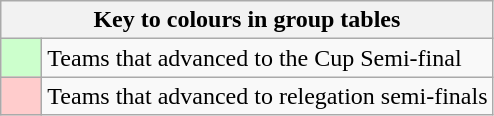<table class="wikitable" style="text-align: center;">
<tr>
<th colspan=2>Key to colours in group tables</th>
</tr>
<tr>
<td style="background:#ccffcc; width:20px;"></td>
<td align=left>Teams that advanced to the Cup Semi-final</td>
</tr>
<tr>
<td style="background:#ffcccc; width:20px;"></td>
<td align=left>Teams that advanced to relegation semi-finals</td>
</tr>
</table>
